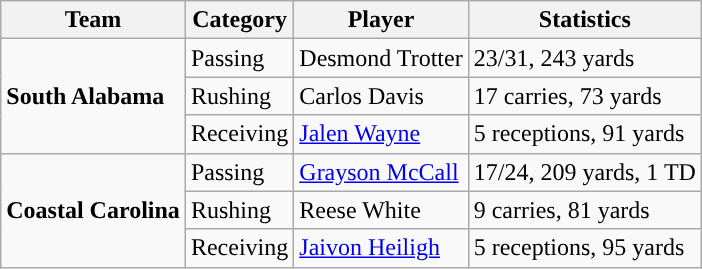<table class="wikitable" style="float: left;">
<tr>
<th>Team</th>
<th>Category</th>
<th>Player</th>
<th>Statistics</th>
</tr>
<tr>
<td rowspan=3><strong>South Alabama</strong></td>
<td>Passing</td>
<td>Desmond Trotter</td>
<td>23/31, 243 yards</td>
</tr>
<tr>
<td>Rushing</td>
<td>Carlos Davis</td>
<td>17 carries, 73 yards</td>
</tr>
<tr>
<td>Receiving</td>
<td><a href='#'>Jalen Wayne</a></td>
<td>5 receptions, 91 yards</td>
</tr>
<tr>
<td rowspan=3><strong>Coastal Carolina</strong></td>
<td>Passing</td>
<td><a href='#'>Grayson McCall</a></td>
<td>17/24, 209 yards, 1 TD</td>
</tr>
<tr>
<td>Rushing</td>
<td>Reese White</td>
<td>9 carries, 81 yards</td>
</tr>
<tr>
<td>Receiving</td>
<td><a href='#'>Jaivon Heiligh</a></td>
<td>5 receptions, 95 yards</td>
</tr>
</table>
